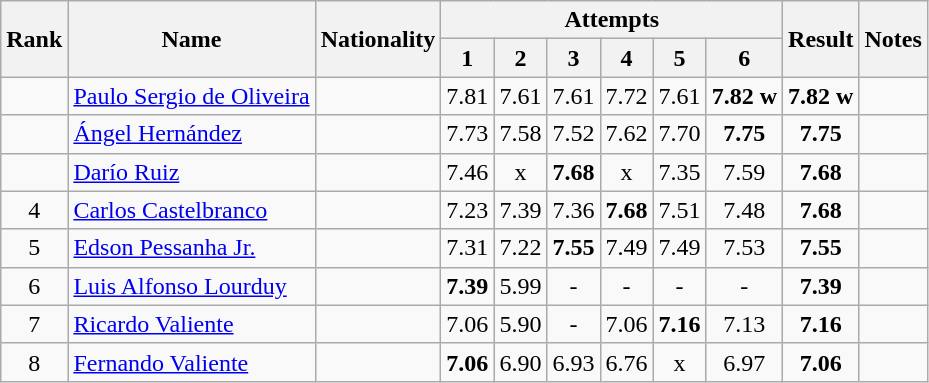<table class="wikitable sortable" style="text-align:center">
<tr>
<th rowspan=2>Rank</th>
<th rowspan=2>Name</th>
<th rowspan=2>Nationality</th>
<th colspan=6>Attempts</th>
<th rowspan=2>Result</th>
<th rowspan=2>Notes</th>
</tr>
<tr>
<th>1</th>
<th>2</th>
<th>3</th>
<th>4</th>
<th>5</th>
<th>6</th>
</tr>
<tr>
<td align=center></td>
<td align=left><a href='#'>Paulo Sergio de Oliveira</a></td>
<td align=left></td>
<td>7.81</td>
<td>7.61</td>
<td>7.61</td>
<td>7.72</td>
<td>7.61</td>
<td><strong>7.82 w</strong></td>
<td><strong>7.82 w</strong></td>
<td></td>
</tr>
<tr>
<td align=center></td>
<td align=left><a href='#'>Ángel Hernández</a></td>
<td align=left></td>
<td>7.73</td>
<td>7.58</td>
<td>7.52</td>
<td>7.62</td>
<td>7.70</td>
<td><strong>7.75</strong></td>
<td><strong>7.75</strong></td>
<td></td>
</tr>
<tr>
<td align=center></td>
<td align=left><a href='#'>Darío Ruiz</a></td>
<td align=left></td>
<td>7.46</td>
<td>x</td>
<td><strong>7.68</strong></td>
<td>x</td>
<td>7.35</td>
<td>7.59</td>
<td><strong>7.68</strong></td>
<td></td>
</tr>
<tr>
<td align=center>4</td>
<td align=left><a href='#'>Carlos Castelbranco</a></td>
<td align=left></td>
<td>7.23</td>
<td>7.39</td>
<td>7.36</td>
<td><strong>7.68</strong></td>
<td>7.51</td>
<td>7.48</td>
<td><strong>7.68</strong></td>
<td></td>
</tr>
<tr>
<td align=center>5</td>
<td align=left><a href='#'>Edson Pessanha Jr.</a></td>
<td align=left></td>
<td>7.31</td>
<td>7.22</td>
<td><strong>7.55</strong></td>
<td>7.49</td>
<td>7.49</td>
<td>7.53</td>
<td><strong>7.55</strong></td>
<td></td>
</tr>
<tr>
<td align=center>6</td>
<td align=left><a href='#'>Luis Alfonso Lourduy</a></td>
<td align=left></td>
<td><strong>7.39</strong></td>
<td>5.99</td>
<td>-</td>
<td>-</td>
<td>-</td>
<td>-</td>
<td><strong>7.39</strong></td>
<td></td>
</tr>
<tr>
<td align=center>7</td>
<td align=left><a href='#'>Ricardo Valiente</a></td>
<td align=left></td>
<td>7.06</td>
<td>5.90</td>
<td>-</td>
<td>7.06</td>
<td><strong>7.16</strong></td>
<td>7.13</td>
<td><strong>7.16</strong></td>
<td></td>
</tr>
<tr>
<td align=center>8</td>
<td align=left><a href='#'>Fernando Valiente</a></td>
<td align=left></td>
<td><strong>7.06</strong></td>
<td>6.90</td>
<td>6.93</td>
<td>6.76</td>
<td>x</td>
<td>6.97</td>
<td><strong>7.06</strong></td>
<td></td>
</tr>
</table>
